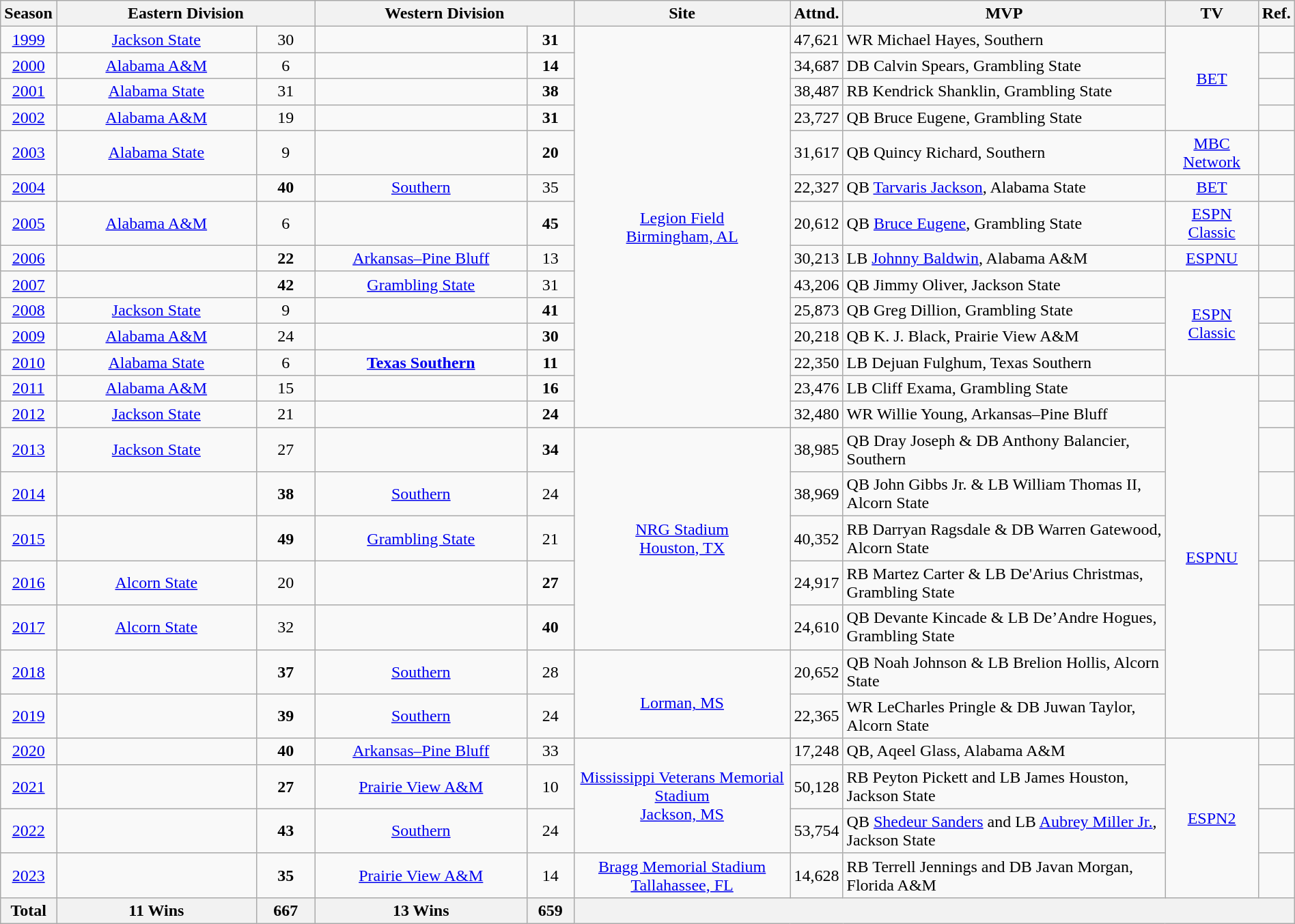<table class="wikitable" style="text-align:center;" width=100%>
<tr>
<th>Season</th>
<th style="width: 20%;" colspan=2>Eastern Division</th>
<th style="width: 20%;" colspan=2>Western Division</th>
<th>Site</th>
<th>Attnd.</th>
<th>MVP</th>
<th>TV</th>
<th>Ref.</th>
</tr>
<tr>
<td><a href='#'>1999</a></td>
<td><a href='#'>Jackson State</a></td>
<td>30</td>
<td style=><a href='#'><strong></strong></a></td>
<td><strong>31</strong></td>
<td rowspan=14><a href='#'>Legion Field</a><br><a href='#'>Birmingham, AL</a></td>
<td>47,621</td>
<td align=left>WR Michael Hayes, Southern</td>
<td rowspan=4><a href='#'>BET</a></td>
<td align=center></td>
</tr>
<tr>
<td><a href='#'>2000</a></td>
<td><a href='#'>Alabama A&M</a></td>
<td>6</td>
<td style=><a href='#'><strong></strong></a></td>
<td><strong>14</strong></td>
<td>34,687</td>
<td align=left>DB Calvin Spears, Grambling State</td>
<td align=center></td>
</tr>
<tr>
<td><a href='#'>2001</a></td>
<td><a href='#'>Alabama State</a></td>
<td>31</td>
<td style=><a href='#'><strong></strong></a></td>
<td><strong>38</strong></td>
<td>38,487</td>
<td align=left>RB Kendrick Shanklin, Grambling State</td>
<td align=center></td>
</tr>
<tr>
<td><a href='#'>2002</a></td>
<td><a href='#'>Alabama A&M</a></td>
<td>19</td>
<td style=><a href='#'><strong></strong></a></td>
<td><strong>31</strong></td>
<td>23,727</td>
<td align=left>QB Bruce Eugene, Grambling State</td>
<td align=center></td>
</tr>
<tr>
<td><a href='#'>2003</a></td>
<td><a href='#'>Alabama State</a></td>
<td>9</td>
<td style=><a href='#'><strong></strong></a></td>
<td><strong>20</strong></td>
<td>31,617</td>
<td align=left>QB Quincy Richard, Southern</td>
<td><a href='#'>MBC Network</a></td>
<td align=center></td>
</tr>
<tr>
<td><a href='#'>2004</a></td>
<td style=><a href='#'><strong></strong></a></td>
<td><strong>40</strong></td>
<td><a href='#'>Southern</a></td>
<td>35</td>
<td>22,327</td>
<td align=left>QB <a href='#'>Tarvaris Jackson</a>, Alabama State</td>
<td><a href='#'>BET</a></td>
<td align=center></td>
</tr>
<tr>
<td><a href='#'>2005</a></td>
<td><a href='#'>Alabama A&M</a></td>
<td>6</td>
<td style=><a href='#'><strong></strong></a></td>
<td><strong>45</strong></td>
<td>20,612</td>
<td align=left>QB <a href='#'>Bruce Eugene</a>, Grambling State</td>
<td><a href='#'>ESPN Classic</a></td>
<td align=center></td>
</tr>
<tr>
<td><a href='#'>2006</a></td>
<td style=><a href='#'><strong></strong></a></td>
<td><strong>22</strong></td>
<td><a href='#'>Arkansas–Pine Bluff</a></td>
<td>13</td>
<td>30,213</td>
<td align=left>LB <a href='#'>Johnny Baldwin</a>, Alabama A&M</td>
<td><a href='#'>ESPNU</a></td>
<td align=center></td>
</tr>
<tr>
<td><a href='#'>2007</a></td>
<td style=><a href='#'><strong></strong></a></td>
<td><strong>42</strong></td>
<td><a href='#'>Grambling State</a></td>
<td>31</td>
<td>43,206</td>
<td align=left>QB Jimmy Oliver, Jackson State</td>
<td rowspan=4><a href='#'>ESPN Classic</a></td>
<td align=center></td>
</tr>
<tr>
<td><a href='#'>2008</a></td>
<td><a href='#'>Jackson State</a></td>
<td>9</td>
<td style=><a href='#'><strong></strong></a></td>
<td><strong>41</strong></td>
<td>25,873</td>
<td align=left>QB Greg Dillion, Grambling State</td>
<td align=center></td>
</tr>
<tr>
<td><a href='#'>2009</a></td>
<td><a href='#'>Alabama A&M</a></td>
<td>24</td>
<td style=><a href='#'><strong></strong></a></td>
<td><strong>30</strong></td>
<td>20,218</td>
<td align=left>QB K. J. Black, Prairie View A&M</td>
<td align=center></td>
</tr>
<tr>
<td><a href='#'>2010</a></td>
<td><a href='#'>Alabama State</a></td>
<td>6</td>
<td><a href='#'><strong>Texas Southern</strong></a></td>
<td><strong>11</strong></td>
<td>22,350</td>
<td align=left>LB Dejuan Fulghum, Texas Southern</td>
<td align=center></td>
</tr>
<tr>
<td><a href='#'>2011</a></td>
<td><a href='#'>Alabama A&M</a></td>
<td>15</td>
<td style=><a href='#'><strong></strong></a></td>
<td><strong>16</strong></td>
<td>23,476</td>
<td align=left>LB Cliff Exama, Grambling State</td>
<td rowspan=9><a href='#'>ESPNU</a></td>
<td align=center></td>
</tr>
<tr>
<td><a href='#'>2012</a></td>
<td><a href='#'>Jackson State</a></td>
<td>21</td>
<td style=><a href='#'><strong></strong></a></td>
<td><strong>24</strong></td>
<td>32,480</td>
<td align=left>WR Willie Young, Arkansas–Pine Bluff</td>
<td align=center></td>
</tr>
<tr>
<td><a href='#'>2013</a></td>
<td><a href='#'>Jackson State</a></td>
<td>27</td>
<td style=><a href='#'><strong></strong></a></td>
<td><strong>34</strong></td>
<td rowspan=5><a href='#'>NRG Stadium</a><br><a href='#'>Houston, TX</a></td>
<td>38,985</td>
<td align=left>QB Dray Joseph & DB Anthony Balancier, Southern</td>
<td align=center></td>
</tr>
<tr>
<td><a href='#'>2014</a></td>
<td style=><a href='#'><strong></strong></a></td>
<td><strong>38</strong></td>
<td><a href='#'>Southern</a></td>
<td>24</td>
<td>38,969</td>
<td align=left>QB John Gibbs Jr. & LB William Thomas II, Alcorn State</td>
<td align=center></td>
</tr>
<tr>
<td><a href='#'>2015</a></td>
<td style=><a href='#'><strong></strong></a></td>
<td><strong>49</strong></td>
<td><a href='#'>Grambling State</a></td>
<td>21</td>
<td>40,352</td>
<td align=left>RB Darryan Ragsdale & DB Warren Gatewood, Alcorn State</td>
<td align=center></td>
</tr>
<tr>
<td><a href='#'>2016</a></td>
<td><a href='#'>Alcorn State</a></td>
<td>20</td>
<td style=><a href='#'><strong></strong></a></td>
<td><strong>27</strong></td>
<td>24,917</td>
<td align=left>RB Martez Carter & LB De'Arius Christmas, Grambling State</td>
<td align=center></td>
</tr>
<tr>
<td><a href='#'>2017</a></td>
<td><a href='#'>Alcorn State</a></td>
<td>32</td>
<td style=><a href='#'><strong></strong></a></td>
<td><strong>40</strong></td>
<td>24,610</td>
<td align=left>QB Devante Kincade & LB De’Andre Hogues, Grambling State</td>
<td></td>
</tr>
<tr>
<td><a href='#'>2018</a></td>
<td style=><a href='#'><strong></strong></a></td>
<td><strong>37</strong></td>
<td><a href='#'>Southern</a></td>
<td>28</td>
<td rowspan=2><br><a href='#'>Lorman, MS</a></td>
<td>20,652</td>
<td align=left>QB Noah Johnson & LB Brelion Hollis, Alcorn State</td>
<td align=center></td>
</tr>
<tr>
<td><a href='#'>2019</a></td>
<td style=><a href='#'><strong></strong></a></td>
<td><strong>39</strong></td>
<td><a href='#'>Southern</a></td>
<td>24</td>
<td>22,365</td>
<td align=left>WR LeCharles Pringle & DB Juwan Taylor, Alcorn State</td>
<td align=center></td>
</tr>
<tr>
<td><a href='#'>2020</a></td>
<td style=><a href='#'><strong></strong></a></td>
<td><strong>40</strong></td>
<td><a href='#'>Arkansas–Pine Bluff</a></td>
<td>33</td>
<td rowspan=3><a href='#'>Mississippi Veterans Memorial Stadium</a><br><a href='#'>Jackson, MS</a></td>
<td>17,248</td>
<td align=left>QB, Aqeel Glass, Alabama A&M</td>
<td rowspan="4"><a href='#'>ESPN2</a></td>
<td align=center></td>
</tr>
<tr>
<td><a href='#'>2021</a></td>
<td style=><a href='#'><strong></strong></a></td>
<td><strong>27</strong></td>
<td><a href='#'>Prairie View A&M</a></td>
<td>10</td>
<td> 50,128</td>
<td align=left>RB Peyton Pickett and LB James Houston, Jackson State</td>
<td align=center></td>
</tr>
<tr>
<td><a href='#'>2022</a></td>
<td style=><a href='#'><strong></strong></a></td>
<td><strong>43</strong></td>
<td><a href='#'>Southern</a></td>
<td>24</td>
<td> 53,754</td>
<td align=left>QB <a href='#'>Shedeur Sanders</a> and LB <a href='#'>Aubrey Miller Jr.</a>, Jackson State</td>
<td align=center></td>
</tr>
<tr>
<td><a href='#'>2023</a></td>
<td style=><a href='#'><strong></strong></a></td>
<td><strong>35</strong></td>
<td><a href='#'>Prairie View A&M</a></td>
<td>14</td>
<td><a href='#'>Bragg Memorial Stadium</a><br><a href='#'>Tallahassee, FL</a></td>
<td> 14,628</td>
<td align=left>RB Terrell Jennings and DB Javan Morgan, Florida A&M</td>
<td align=center></td>
</tr>
<tr>
<th>Total</th>
<th>11 Wins</th>
<th>667</th>
<th>13 Wins</th>
<th>659</th>
<th colspan=5></th>
</tr>
</table>
